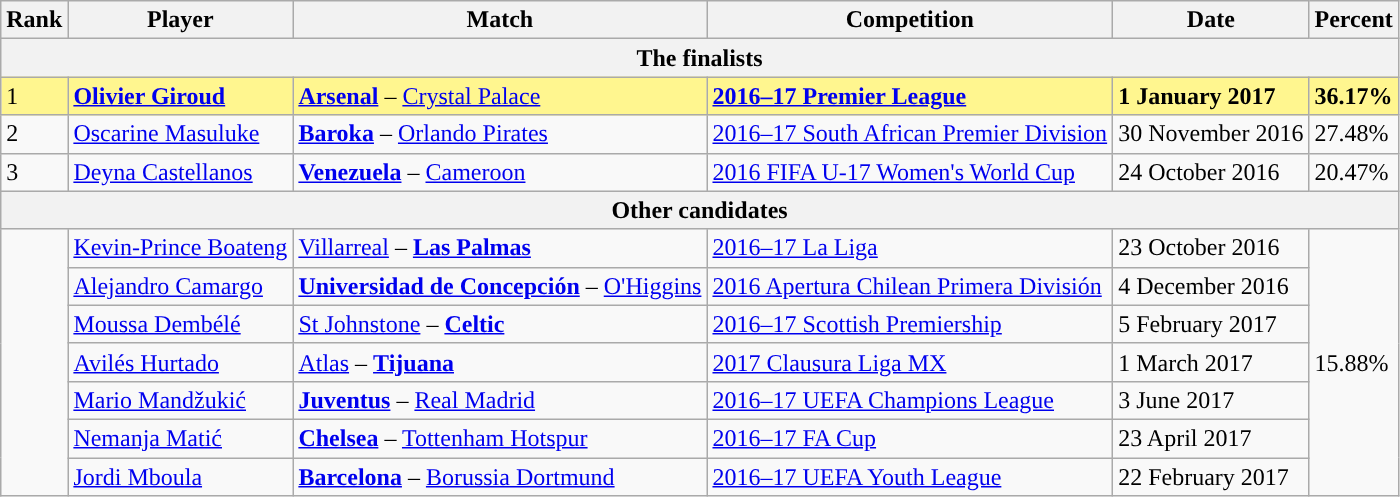<table class="wikitable">
<tr>
<th>Rank</th>
<th>Player</th>
<th>Match</th>
<th>Competition</th>
<th>Date</th>
<th>Percent</th>
</tr>
<tr>
<th colspan="7">The finalists</th>
</tr>
<tr style="background-color: #FFF68F;">
<td>1</td>
<td> <strong><a href='#'>Olivier Giroud</a></strong></td>
<td><strong><a href='#'>Arsenal</a></strong> – <a href='#'>Crystal Palace</a></td>
<td><strong><a href='#'>2016–17 Premier League</a></strong></td>
<td><strong>1 January 2017</strong></td>
<td><strong>36.17%</strong></td>
</tr>
<tr>
<td>2</td>
<td> <a href='#'>Oscarine Masuluke</a></td>
<td><strong><a href='#'>Baroka</a></strong> – <a href='#'>Orlando Pirates</a></td>
<td><a href='#'>2016–17 South African Premier Division</a></td>
<td>30 November 2016</td>
<td>27.48%</td>
</tr>
<tr>
<td>3</td>
<td> <a href='#'>Deyna Castellanos</a></td>
<td><strong><a href='#'>Venezuela</a></strong> – <a href='#'>Cameroon</a></td>
<td><a href='#'>2016 FIFA U-17 Women's World Cup</a></td>
<td>24 October 2016</td>
<td>20.47%</td>
</tr>
<tr>
<th colspan="7">Other candidates</th>
</tr>
<tr>
<td rowspan="7"></td>
<td> <a href='#'>Kevin-Prince Boateng</a></td>
<td><a href='#'>Villarreal</a> – <strong><a href='#'>Las Palmas</a></strong></td>
<td><a href='#'>2016–17 La Liga</a></td>
<td>23 October 2016</td>
<td rowspan="7">15.88%</td>
</tr>
<tr>
<td> <a href='#'>Alejandro Camargo</a></td>
<td><strong><a href='#'>Universidad de Concepción</a></strong> – <a href='#'>O'Higgins</a></td>
<td><a href='#'>2016 Apertura Chilean Primera División</a></td>
<td>4 December 2016</td>
</tr>
<tr>
<td> <a href='#'>Moussa Dembélé</a></td>
<td><a href='#'>St Johnstone</a> – <strong><a href='#'>Celtic</a></strong></td>
<td><a href='#'>2016–17 Scottish Premiership</a></td>
<td>5 February 2017</td>
</tr>
<tr>
<td> <a href='#'>Avilés Hurtado</a></td>
<td><a href='#'>Atlas</a> – <strong><a href='#'>Tijuana</a></strong></td>
<td><a href='#'>2017 Clausura Liga MX</a></td>
<td>1 March 2017</td>
</tr>
<tr>
<td> <a href='#'>Mario Mandžukić</a></td>
<td><strong><a href='#'>Juventus</a></strong> – <a href='#'>Real Madrid</a></td>
<td><a href='#'>2016–17 UEFA Champions League</a></td>
<td>3 June 2017</td>
</tr>
<tr>
<td> <a href='#'>Nemanja Matić</a></td>
<td><strong><a href='#'>Chelsea</a></strong> – <a href='#'>Tottenham Hotspur</a></td>
<td><a href='#'>2016–17 FA Cup</a></td>
<td>23 April 2017</td>
</tr>
<tr>
<td> <a href='#'>Jordi Mboula</a></td>
<td><strong><a href='#'>Barcelona</a></strong> – <a href='#'>Borussia Dortmund</a></td>
<td><a href='#'>2016–17 UEFA Youth League</a></td>
<td>22 February 2017</td>
</tr>
</table>
